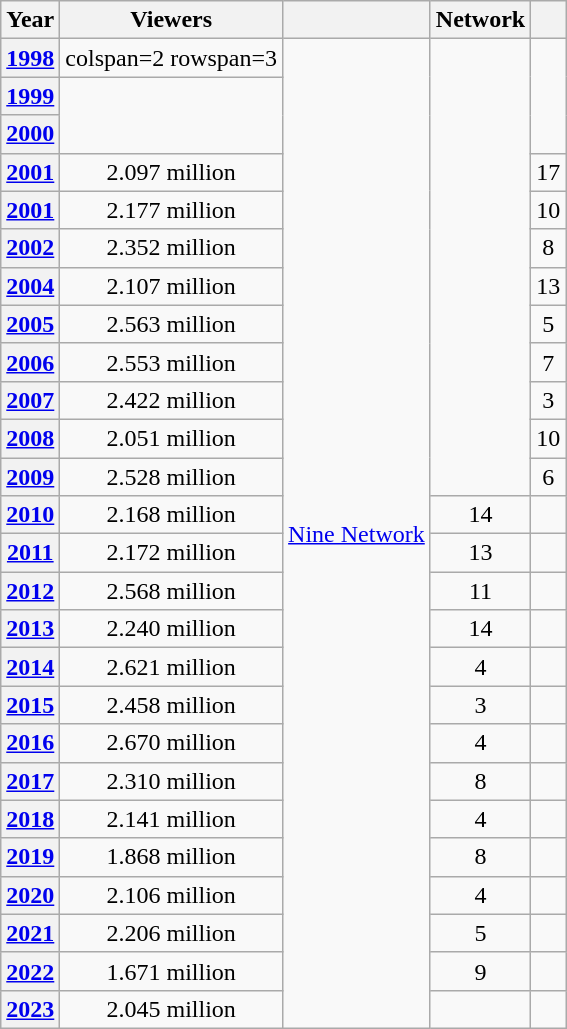<table class="wikitable plainrowheaders sortable" style="text-align:center; margin:1em;">
<tr>
<th scope="col">Year</th>
<th scope="col">Viewers</th>
<th scope="col"></th>
<th scope="col">Network</th>
<th class="unsortable"></th>
</tr>
<tr>
<th scope="row" style="text-align:center;"><a href='#'>1998</a></th>
<td>colspan=2 rowspan=3 </td>
<td rowspan="26"><a href='#'>Nine Network</a></td>
<td rowspan="12"></td>
</tr>
<tr>
<th scope="row" style="text-align:center;"><a href='#'>1999</a></th>
</tr>
<tr>
<th scope="row" style="text-align:center;"><a href='#'>2000</a></th>
</tr>
<tr>
<th scope="row" style="text-align:center;"><a href='#'>2001</a></th>
<td>2.097 million</td>
<td>17</td>
</tr>
<tr>
<th scope="row" style="text-align:center;"><a href='#'>2001</a></th>
<td>2.177 million</td>
<td>10</td>
</tr>
<tr>
<th scope="row" style="text-align:center;"><a href='#'>2002</a></th>
<td>2.352 million</td>
<td>8</td>
</tr>
<tr>
<th scope="row" style="text-align:center;"><a href='#'>2004</a></th>
<td>2.107 million</td>
<td>13</td>
</tr>
<tr>
<th scope="row" style="text-align:center;"><a href='#'>2005</a></th>
<td>2.563 million</td>
<td>5</td>
</tr>
<tr>
<th scope="row" style="text-align:center;"><a href='#'>2006</a></th>
<td>2.553 million</td>
<td>7</td>
</tr>
<tr>
<th scope="row" style="text-align:center;"><a href='#'>2007</a></th>
<td>2.422 million</td>
<td>3</td>
</tr>
<tr>
<th scope="row" style="text-align:center;"><a href='#'>2008</a></th>
<td>2.051 million</td>
<td>10</td>
</tr>
<tr>
<th scope="row" style="text-align:center;"><a href='#'>2009</a></th>
<td>2.528 million</td>
<td>6</td>
</tr>
<tr>
<th scope="row" style="text-align:center;"><a href='#'>2010</a></th>
<td>2.168 million</td>
<td>14</td>
<td></td>
</tr>
<tr>
<th scope="row" style="text-align:center;"><a href='#'>2011</a></th>
<td>2.172 million</td>
<td>13</td>
<td></td>
</tr>
<tr>
<th scope="row" style="text-align:center;"><a href='#'>2012</a></th>
<td>2.568 million</td>
<td>11</td>
<td></td>
</tr>
<tr>
<th scope="row" style="text-align:center;"><a href='#'>2013</a></th>
<td>2.240 million</td>
<td>14</td>
<td></td>
</tr>
<tr>
<th scope="row" style="text-align:center;"><a href='#'>2014</a></th>
<td>2.621 million</td>
<td>4</td>
<td></td>
</tr>
<tr>
<th scope="row" style="text-align:center;"><a href='#'>2015</a></th>
<td>2.458 million</td>
<td>3</td>
<td></td>
</tr>
<tr>
<th scope="row" style="text-align:center;"><a href='#'>2016</a></th>
<td>2.670 million</td>
<td>4</td>
<td></td>
</tr>
<tr>
<th scope="row" style="text-align:center;"><a href='#'>2017</a></th>
<td>2.310 million</td>
<td>8</td>
<td></td>
</tr>
<tr>
<th scope="row" style="text-align:center;"><a href='#'>2018</a></th>
<td>2.141 million</td>
<td>4</td>
<td></td>
</tr>
<tr>
<th scope="row" style="text-align:center;"><a href='#'>2019</a></th>
<td>1.868 million</td>
<td>8</td>
<td></td>
</tr>
<tr>
<th scope="row" style="text-align:center;"><a href='#'>2020</a></th>
<td>2.106 million</td>
<td>4</td>
<td></td>
</tr>
<tr>
<th scope="row" style="text-align:center;"><a href='#'>2021</a></th>
<td>2.206 million</td>
<td>5</td>
<td></td>
</tr>
<tr>
<th scope="row" style="text-align:center;"><a href='#'>2022</a></th>
<td>1.671 million</td>
<td>9</td>
<td><br></td>
</tr>
<tr>
<th scope="row" style="text-align:center;"><a href='#'>2023</a></th>
<td>2.045 million</td>
<td></td>
<td></td>
</tr>
</table>
